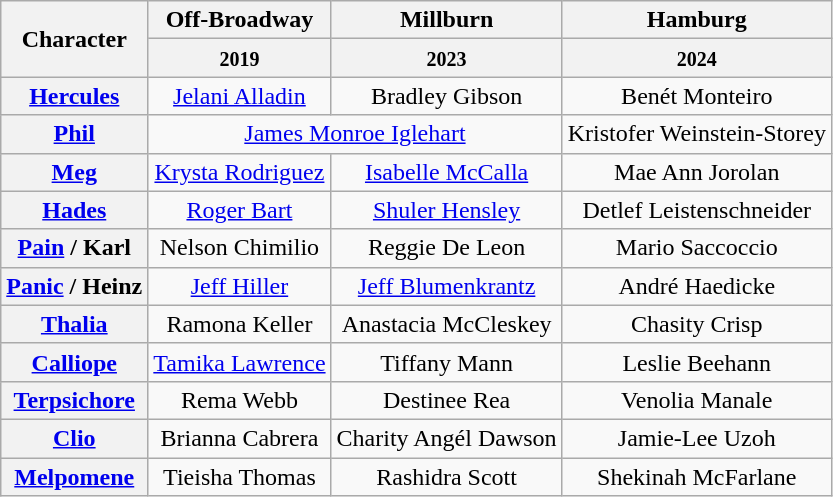<table class="wikitable">
<tr>
<th rowspan=2>Character</th>
<th>Off-Broadway</th>
<th>Millburn</th>
<th>Hamburg</th>
</tr>
<tr>
<th><small>2019</small></th>
<th><small>2023</small></th>
<th><small>2024</small></th>
</tr>
<tr>
<th><a href='#'>Hercules</a></th>
<td align=center><a href='#'>Jelani Alladin</a></td>
<td align=center>Bradley Gibson</td>
<td align=center>Benét Monteiro</td>
</tr>
<tr>
<th><a href='#'>Phil</a></th>
<td align=center colspan="2"><a href='#'>James Monroe Iglehart</a></td>
<td>Kristofer Weinstein-Storey</td>
</tr>
<tr>
<th><a href='#'>Meg</a></th>
<td align=center><a href='#'>Krysta Rodriguez</a></td>
<td align=center><a href='#'>Isabelle McCalla</a></td>
<td align=center>Mae Ann Jorolan</td>
</tr>
<tr>
<th><a href='#'>Hades</a></th>
<td align=center><a href='#'>Roger Bart</a></td>
<td align=center><a href='#'>Shuler Hensley</a></td>
<td align=center>Detlef Leistenschneider</td>
</tr>
<tr>
<th><a href='#'>Pain</a> / Karl</th>
<td align=center>Nelson Chimilio</td>
<td align=center>Reggie De Leon</td>
<td align=center>Mario Saccoccio</td>
</tr>
<tr>
<th><a href='#'>Panic</a> / Heinz</th>
<td align=center><a href='#'>Jeff Hiller</a></td>
<td align=center><a href='#'>Jeff Blumenkrantz</a></td>
<td align=center>André Haedicke</td>
</tr>
<tr>
<th><a href='#'>Thalia</a></th>
<td align=center>Ramona Keller</td>
<td align=center>Anastacia McCleskey</td>
<td align=center>Chasity Crisp</td>
</tr>
<tr>
<th><a href='#'>Calliope</a></th>
<td align=center><a href='#'>Tamika Lawrence</a></td>
<td align=center>Tiffany Mann</td>
<td align=center>Leslie Beehann</td>
</tr>
<tr>
<th><a href='#'>Terpsichore</a></th>
<td align=center>Rema Webb</td>
<td align=center>Destinee Rea</td>
<td align=center>Venolia Manale</td>
</tr>
<tr>
<th><a href='#'>Clio</a></th>
<td align=center>Brianna Cabrera</td>
<td align=center>Charity Angél Dawson</td>
<td align=center>Jamie-Lee Uzoh</td>
</tr>
<tr>
<th><a href='#'>Melpomene</a></th>
<td align=center>Tieisha Thomas</td>
<td align=center>Rashidra Scott</td>
<td align=center>Shekinah McFarlane</td>
</tr>
</table>
